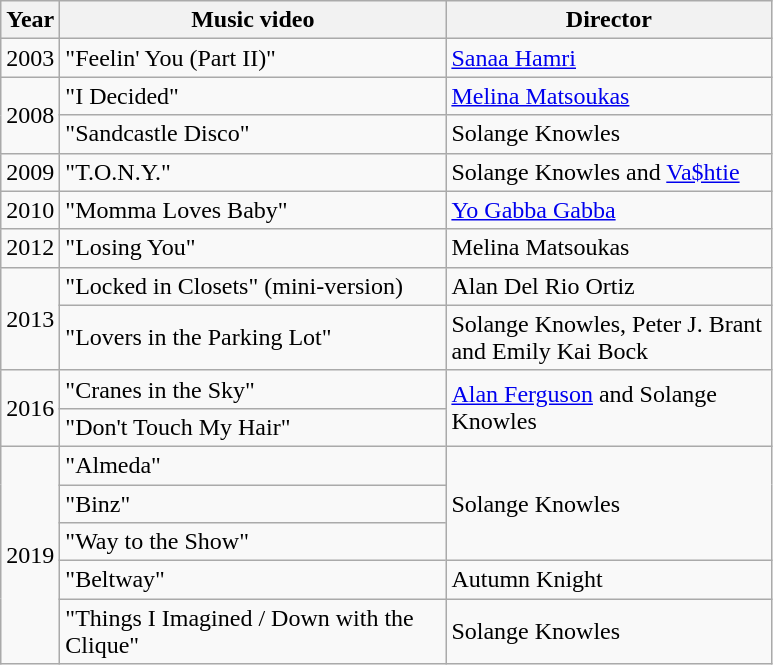<table class="wikitable">
<tr>
<th>Year</th>
<th style="width:250px;">Music video</th>
<th style="width:210px;">Director</th>
</tr>
<tr>
<td style="text-align:center;">2003</td>
<td>"Feelin' You (Part II)"</td>
<td><a href='#'>Sanaa Hamri</a></td>
</tr>
<tr>
<td style="text-align:center;" rowspan="2">2008</td>
<td>"I Decided"</td>
<td><a href='#'>Melina Matsoukas</a></td>
</tr>
<tr>
<td>"Sandcastle Disco"</td>
<td>Solange Knowles</td>
</tr>
<tr>
<td style="text-align:center;">2009</td>
<td>"T.O.N.Y."</td>
<td>Solange Knowles and <a href='#'>Va$htie</a></td>
</tr>
<tr>
<td style="text-align:center;">2010</td>
<td>"Momma Loves Baby"</td>
<td><a href='#'>Yo Gabba Gabba</a></td>
</tr>
<tr>
<td style="text-align:center;">2012</td>
<td>"Losing You"</td>
<td>Melina Matsoukas</td>
</tr>
<tr>
<td style="text-align:center;" rowspan="2">2013</td>
<td>"Locked in Closets" (mini-version)</td>
<td>Alan Del Rio Ortiz</td>
</tr>
<tr>
<td>"Lovers in the Parking Lot"</td>
<td>Solange Knowles, Peter J. Brant and Emily Kai Bock</td>
</tr>
<tr>
<td style="text-align:center;" rowspan="2">2016</td>
<td>"Cranes in the Sky"</td>
<td rowspan="2"><a href='#'>Alan Ferguson</a> and Solange Knowles</td>
</tr>
<tr>
<td>"Don't Touch My Hair"</td>
</tr>
<tr>
<td style="text-align:center;" rowspan="5">2019</td>
<td>"Almeda"</td>
<td rowspan="3">Solange Knowles</td>
</tr>
<tr>
<td>"Binz"</td>
</tr>
<tr>
<td>"Way to the Show"</td>
</tr>
<tr>
<td>"Beltway"</td>
<td>Autumn Knight</td>
</tr>
<tr>
<td>"Things I Imagined / Down with the Clique"</td>
<td>Solange Knowles</td>
</tr>
</table>
